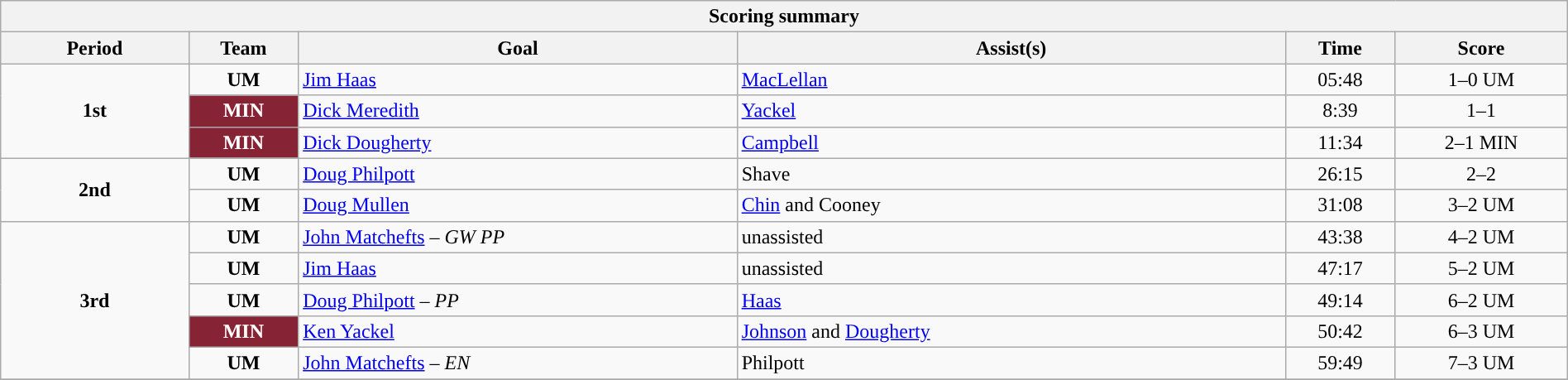<table style="width:100%;" class="wikitable">
<tr>
<th colspan=6>Scoring summary</th>
</tr>
<tr>
<th style="width:12%;">Period</th>
<th style="width:7%;">Team</th>
<th style="width:28%;">Goal</th>
<th style="width:35%;">Assist(s)</th>
<th style="width:7%;">Time</th>
<th style="width:11%;">Score</th>
</tr>
<tr>
<td style="text-align:center;" rowspan="3"><strong>1st</strong></td>
<td align=center><strong>UM</strong></td>
<td><a href='#'>Jim Haas</a></td>
<td><a href='#'>MacLellan</a></td>
<td align=center>05:48</td>
<td align=center>1–0 UM</td>
</tr>
<tr>
<td align=center style="color:white; background:#862334; "><strong>MIN</strong></td>
<td><a href='#'>Dick Meredith</a></td>
<td><a href='#'>Yackel</a></td>
<td align=center>8:39</td>
<td align=center>1–1</td>
</tr>
<tr>
<td align=center style="color:white; background:#862334; "><strong>MIN</strong></td>
<td><a href='#'>Dick Dougherty</a></td>
<td><a href='#'>Campbell</a></td>
<td align=center>11:34</td>
<td align=center>2–1 MIN</td>
</tr>
<tr>
<td style="text-align:center;" rowspan="2"><strong>2nd</strong></td>
<td align=center><strong>UM</strong></td>
<td><a href='#'>Doug Philpott</a></td>
<td>Shave</td>
<td align=center>26:15</td>
<td align=center>2–2</td>
</tr>
<tr>
<td align=center><strong>UM</strong></td>
<td><a href='#'>Doug Mullen</a></td>
<td><a href='#'>Chin</a> and Cooney</td>
<td align=center>31:08</td>
<td align=center>3–2 UM</td>
</tr>
<tr>
<td style="text-align:center;" rowspan="5"><strong>3rd</strong></td>
<td align=center><strong>UM</strong></td>
<td><a href='#'>John Matchefts</a> – <em>GW PP</em></td>
<td>unassisted</td>
<td align=center>43:38</td>
<td align=center>4–2 UM</td>
</tr>
<tr>
<td align=center><strong>UM</strong></td>
<td><a href='#'>Jim Haas</a></td>
<td>unassisted</td>
<td align=center>47:17</td>
<td align=center>5–2 UM</td>
</tr>
<tr>
<td align=center><strong>UM</strong></td>
<td><a href='#'>Doug Philpott</a> – <em>PP</em></td>
<td><a href='#'>Haas</a></td>
<td align=center>49:14</td>
<td align=center>6–2 UM</td>
</tr>
<tr>
<td align=center style="color:white; background:#862334; "><strong>MIN</strong></td>
<td><a href='#'>Ken Yackel</a></td>
<td><a href='#'>Johnson</a> and <a href='#'>Dougherty</a></td>
<td align=center>50:42</td>
<td align=center>6–3 UM</td>
</tr>
<tr>
<td align=center><strong>UM</strong></td>
<td><a href='#'>John Matchefts</a> – <em>EN</em></td>
<td>Philpott</td>
<td align=center>59:49</td>
<td align=center>7–3 UM</td>
</tr>
<tr>
</tr>
</table>
